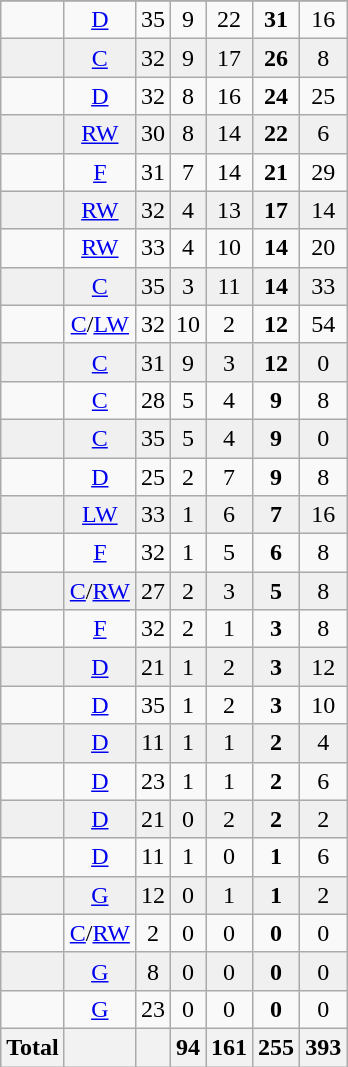<table class="wikitable sortable">
<tr align="center">
</tr>
<tr align="center" bgcolor="">
<td></td>
<td><a href='#'>D</a></td>
<td>35</td>
<td>9</td>
<td>22</td>
<td><strong>31</strong></td>
<td>16</td>
</tr>
<tr align="center" bgcolor="f0f0f0">
<td></td>
<td><a href='#'>C</a></td>
<td>32</td>
<td>9</td>
<td>17</td>
<td><strong>26</strong></td>
<td>8</td>
</tr>
<tr align="center" bgcolor="">
<td></td>
<td><a href='#'>D</a></td>
<td>32</td>
<td>8</td>
<td>16</td>
<td><strong>24</strong></td>
<td>25</td>
</tr>
<tr align="center" bgcolor="f0f0f0">
<td></td>
<td><a href='#'>RW</a></td>
<td>30</td>
<td>8</td>
<td>14</td>
<td><strong>22</strong></td>
<td>6</td>
</tr>
<tr align="center" bgcolor="">
<td></td>
<td><a href='#'>F</a></td>
<td>31</td>
<td>7</td>
<td>14</td>
<td><strong>21</strong></td>
<td>29</td>
</tr>
<tr align="center" bgcolor="f0f0f0">
<td></td>
<td><a href='#'>RW</a></td>
<td>32</td>
<td>4</td>
<td>13</td>
<td><strong>17</strong></td>
<td>14</td>
</tr>
<tr align="center" bgcolor="">
<td></td>
<td><a href='#'>RW</a></td>
<td>33</td>
<td>4</td>
<td>10</td>
<td><strong>14</strong></td>
<td>20</td>
</tr>
<tr align="center" bgcolor="f0f0f0">
<td></td>
<td><a href='#'>C</a></td>
<td>35</td>
<td>3</td>
<td>11</td>
<td><strong>14</strong></td>
<td>33</td>
</tr>
<tr align="center" bgcolor="">
<td></td>
<td><a href='#'>C</a>/<a href='#'>LW</a></td>
<td>32</td>
<td>10</td>
<td>2</td>
<td><strong>12</strong></td>
<td>54</td>
</tr>
<tr align="center" bgcolor="f0f0f0">
<td></td>
<td><a href='#'>C</a></td>
<td>31</td>
<td>9</td>
<td>3</td>
<td><strong>12</strong></td>
<td>0</td>
</tr>
<tr align="center" bgcolor="">
<td></td>
<td><a href='#'>C</a></td>
<td>28</td>
<td>5</td>
<td>4</td>
<td><strong>9</strong></td>
<td>8</td>
</tr>
<tr align="center" bgcolor="f0f0f0">
<td></td>
<td><a href='#'>C</a></td>
<td>35</td>
<td>5</td>
<td>4</td>
<td><strong>9</strong></td>
<td>0</td>
</tr>
<tr align="center" bgcolor="">
<td></td>
<td><a href='#'>D</a></td>
<td>25</td>
<td>2</td>
<td>7</td>
<td><strong>9</strong></td>
<td>8</td>
</tr>
<tr align="center" bgcolor="f0f0f0">
<td></td>
<td><a href='#'>LW</a></td>
<td>33</td>
<td>1</td>
<td>6</td>
<td><strong>7</strong></td>
<td>16</td>
</tr>
<tr align="center" bgcolor="">
<td></td>
<td><a href='#'>F</a></td>
<td>32</td>
<td>1</td>
<td>5</td>
<td><strong>6</strong></td>
<td>8</td>
</tr>
<tr align="center" bgcolor="f0f0f0">
<td></td>
<td><a href='#'>C</a>/<a href='#'>RW</a></td>
<td>27</td>
<td>2</td>
<td>3</td>
<td><strong>5</strong></td>
<td>8</td>
</tr>
<tr align="center" bgcolor="">
<td></td>
<td><a href='#'>F</a></td>
<td>32</td>
<td>2</td>
<td>1</td>
<td><strong>3</strong></td>
<td>8</td>
</tr>
<tr align="center" bgcolor="f0f0f0">
<td></td>
<td><a href='#'>D</a></td>
<td>21</td>
<td>1</td>
<td>2</td>
<td><strong>3</strong></td>
<td>12</td>
</tr>
<tr align="center" bgcolor="">
<td></td>
<td><a href='#'>D</a></td>
<td>35</td>
<td>1</td>
<td>2</td>
<td><strong>3</strong></td>
<td>10</td>
</tr>
<tr align="center" bgcolor="f0f0f0">
<td></td>
<td><a href='#'>D</a></td>
<td>11</td>
<td>1</td>
<td>1</td>
<td><strong>2</strong></td>
<td>4</td>
</tr>
<tr align="center" bgcolor="">
<td></td>
<td><a href='#'>D</a></td>
<td>23</td>
<td>1</td>
<td>1</td>
<td><strong>2</strong></td>
<td>6</td>
</tr>
<tr align="center" bgcolor="f0f0f0">
<td></td>
<td><a href='#'>D</a></td>
<td>21</td>
<td>0</td>
<td>2</td>
<td><strong>2</strong></td>
<td>2</td>
</tr>
<tr align="center" bgcolor="">
<td></td>
<td><a href='#'>D</a></td>
<td>11</td>
<td>1</td>
<td>0</td>
<td><strong>1</strong></td>
<td>6</td>
</tr>
<tr align="center" bgcolor="f0f0f0">
<td></td>
<td><a href='#'>G</a></td>
<td>12</td>
<td>0</td>
<td>1</td>
<td><strong>1</strong></td>
<td>2</td>
</tr>
<tr align="center" bgcolor="">
<td></td>
<td><a href='#'>C</a>/<a href='#'>RW</a></td>
<td>2</td>
<td>0</td>
<td>0</td>
<td><strong>0</strong></td>
<td>0</td>
</tr>
<tr align="center" bgcolor="f0f0f0">
<td></td>
<td><a href='#'>G</a></td>
<td>8</td>
<td>0</td>
<td>0</td>
<td><strong>0</strong></td>
<td>0</td>
</tr>
<tr align="center" bgcolor="">
<td></td>
<td><a href='#'>G</a></td>
<td>23</td>
<td>0</td>
<td>0</td>
<td><strong>0</strong></td>
<td>0</td>
</tr>
<tr>
<th>Total</th>
<th></th>
<th></th>
<th>94</th>
<th>161</th>
<th>255</th>
<th>393</th>
</tr>
</table>
